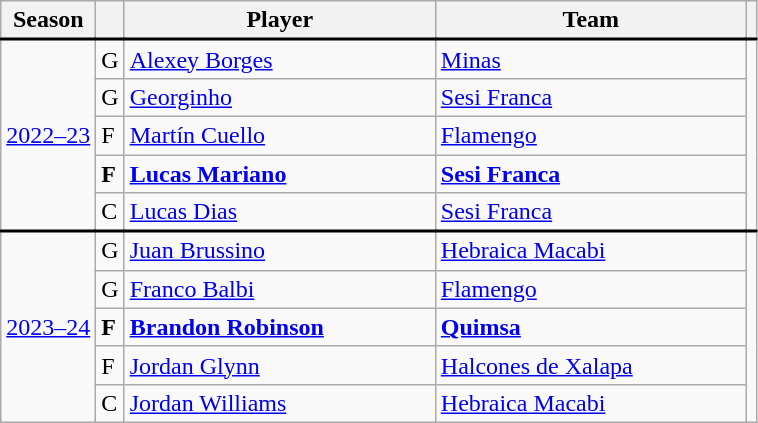<table class="wikitable">
<tr>
<th>Season</th>
<th></th>
<th width="200">Player</th>
<th width="200">Team</th>
<th></th>
</tr>
<tr style="border-top:2px solid black">
<td rowspan="5"><a href='#'>2022–23</a></td>
<td>G</td>
<td> <a href='#'>Alexey Borges</a></td>
<td> <a href='#'>Minas</a></td>
<td rowspan="5" align="center"></td>
</tr>
<tr>
<td>G</td>
<td> <a href='#'>Georginho</a></td>
<td> <a href='#'>Sesi Franca</a></td>
</tr>
<tr>
<td>F</td>
<td> <a href='#'>Martín Cuello</a></td>
<td> <a href='#'>Flamengo</a></td>
</tr>
<tr>
<td><strong>F</strong></td>
<td><strong> <a href='#'>Lucas Mariano</a></strong></td>
<td><strong> <a href='#'>Sesi Franca</a></strong></td>
</tr>
<tr>
<td>C</td>
<td> <a href='#'>Lucas Dias</a></td>
<td> <a href='#'>Sesi Franca</a></td>
</tr>
<tr style="border-top:2px solid black">
<td rowspan="5"><a href='#'>2023–24</a></td>
<td>G</td>
<td> <a href='#'>Juan Brussino</a></td>
<td> <a href='#'>Hebraica Macabi</a></td>
<td rowspan="5" align="center"></td>
</tr>
<tr>
<td>G</td>
<td> <a href='#'>Franco Balbi</a></td>
<td> <a href='#'>Flamengo</a></td>
</tr>
<tr>
<td><strong>F</strong></td>
<td> <a href='#'><strong>Brandon Robinson</strong></a></td>
<td> <strong><a href='#'>Quimsa</a></strong></td>
</tr>
<tr>
<td>F</td>
<td> <a href='#'>Jordan Glynn</a></td>
<td> <a href='#'>Halcones de Xalapa</a></td>
</tr>
<tr>
<td>C</td>
<td> <a href='#'>Jordan Williams</a></td>
<td> <a href='#'>Hebraica Macabi</a></td>
</tr>
</table>
